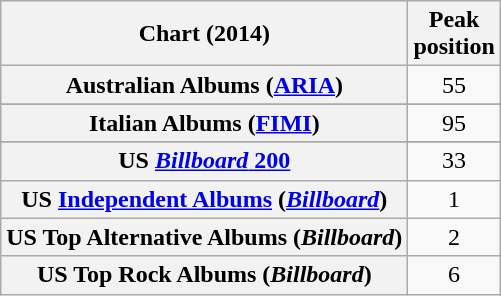<table class="wikitable plainrowheaders sortable">
<tr>
<th scope="col">Chart (2014)</th>
<th scope="col">Peak<br>position</th>
</tr>
<tr>
<th scope="row">Australian Albums (<a href='#'>ARIA</a>)</th>
<td align="center">55</td>
</tr>
<tr>
</tr>
<tr>
</tr>
<tr>
</tr>
<tr>
</tr>
<tr>
<th scope="row">Italian Albums (<a href='#'>FIMI</a>)</th>
<td align="center">95</td>
</tr>
<tr>
</tr>
<tr>
</tr>
<tr>
</tr>
<tr>
</tr>
<tr>
</tr>
<tr>
<th scope="row">US <a href='#'><em>Billboard</em> 200</a></th>
<td align="center">33</td>
</tr>
<tr>
<th scope="row">US <a href='#'>Independent Albums</a> (<em><a href='#'>Billboard</a></em>)</th>
<td align="center">1</td>
</tr>
<tr>
<th scope="row">US Top Alternative Albums (<em>Billboard</em>)</th>
<td align="center">2</td>
</tr>
<tr>
<th scope="row">US Top Rock Albums (<em>Billboard</em>)</th>
<td align="center">6</td>
</tr>
</table>
